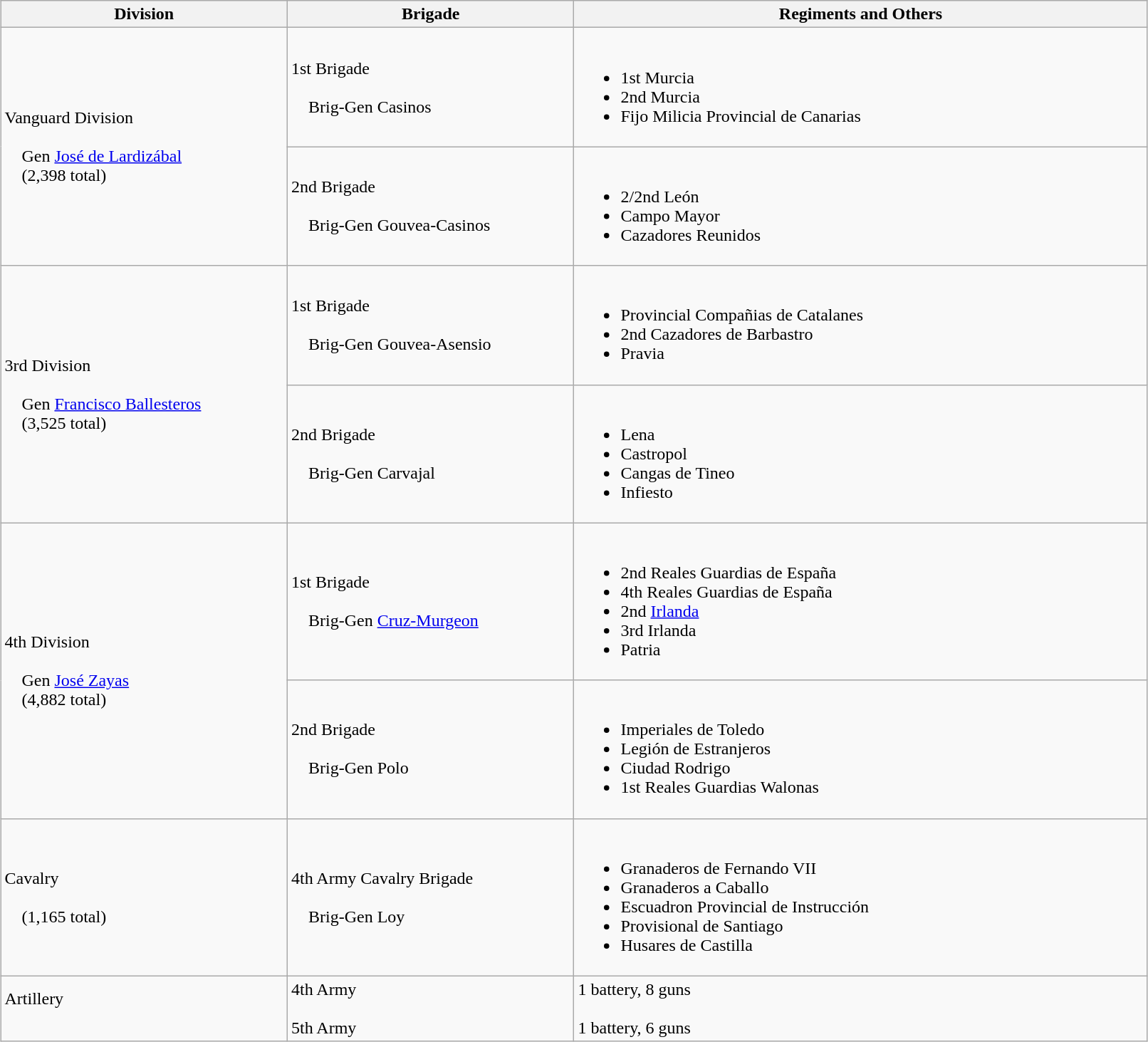<table class="wikitable" width="85%" style="margin: 1em auto 1em auto">
<tr>
<th style="width:25%;">Division</th>
<th style="width:25%;">Brigade</th>
<th>Regiments and Others</th>
</tr>
<tr>
<td rowspan=2>Vanguard Division<br><br>    Gen <a href='#'>José de Lardizábal</a>
<br>    (2,398 total)</td>
<td>1st Brigade<br><br>    Brig-Gen Casinos</td>
<td><br><ul><li>1st Murcia</li><li>2nd Murcia</li><li>Fijo Milicia Provincial de Canarias</li></ul></td>
</tr>
<tr>
<td>2nd Brigade<br><br>    Brig-Gen Gouvea-Casinos</td>
<td><br><ul><li>2/2nd León</li><li>Campo Mayor</li><li>Cazadores Reunidos</li></ul></td>
</tr>
<tr>
<td rowspan=2>3rd Division<br><br>    Gen <a href='#'>Francisco Ballesteros</a>
<br>    (3,525 total)</td>
<td>1st Brigade<br><br>    Brig-Gen Gouvea-Asensio</td>
<td><br><ul><li>Provincial Compañias de Catalanes</li><li>2nd Cazadores de Barbastro</li><li>Pravia</li></ul></td>
</tr>
<tr>
<td>2nd Brigade<br><br>    Brig-Gen Carvajal</td>
<td><br><ul><li>Lena</li><li>Castropol</li><li>Cangas de Tineo</li><li>Infiesto</li></ul></td>
</tr>
<tr>
<td rowspan=2>4th Division<br><br>    Gen <a href='#'>José Zayas</a>
<br>    (4,882 total)</td>
<td>1st Brigade<br><br>    Brig-Gen <a href='#'>Cruz-Murgeon</a></td>
<td><br><ul><li>2nd Reales Guardias de España</li><li>4th Reales Guardias de España</li><li>2nd <a href='#'>Irlanda</a></li><li>3rd Irlanda</li><li>Patria</li></ul></td>
</tr>
<tr>
<td>2nd Brigade<br><br>    Brig-Gen Polo</td>
<td><br><ul><li>Imperiales de Toledo</li><li>Legión de Estranjeros</li><li>Ciudad Rodrigo</li><li>1st Reales Guardias Walonas</li></ul></td>
</tr>
<tr>
<td>Cavalry<br><br>    (1,165 total)</td>
<td>4th Army Cavalry Brigade<br><br>    Brig-Gen Loy</td>
<td><br><ul><li>Granaderos de Fernando VII</li><li>Granaderos a Caballo</li><li>Escuadron Provincial de Instrucción</li><li>Provisional de Santiago</li><li>Husares de Castilla</li></ul></td>
</tr>
<tr>
<td>Artillery<br><br></td>
<td>4th Army<br><br>5th Army
<br></td>
<td>1 battery, 8 guns<br><br>1 battery, 6 guns</td>
</tr>
</table>
